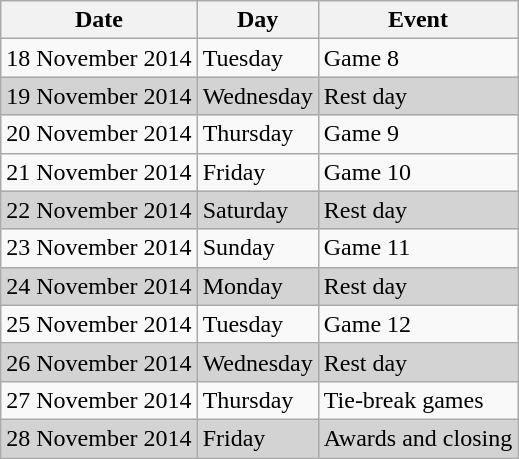<table class="wikitable">
<tr>
<th>Date</th>
<th>Day</th>
<th>Event</th>
</tr>
<tr>
<td>18 November 2014</td>
<td>Tuesday</td>
<td>Game 8</td>
</tr>
<tr>
<td style="background:lightgray">19 November 2014</td>
<td style="background:lightgray">Wednesday</td>
<td style="background:lightgray">Rest day</td>
</tr>
<tr>
<td>20 November 2014</td>
<td>Thursday</td>
<td>Game 9</td>
</tr>
<tr>
<td>21 November 2014</td>
<td>Friday</td>
<td>Game 10</td>
</tr>
<tr>
<td style="background:lightgray">22 November 2014</td>
<td style="background:lightgray">Saturday</td>
<td style="background:lightgray">Rest day</td>
</tr>
<tr>
<td>23 November 2014</td>
<td>Sunday</td>
<td>Game 11</td>
</tr>
<tr>
<td style="background:lightgray">24 November 2014</td>
<td style="background:lightgray">Monday</td>
<td style="background:lightgray">Rest day</td>
</tr>
<tr>
<td>25 November 2014</td>
<td>Tuesday</td>
<td>Game 12</td>
</tr>
<tr>
<td style="background:lightgray">26 November 2014</td>
<td style="background:lightgray">Wednesday</td>
<td style="background:lightgray">Rest day</td>
</tr>
<tr>
<td>27 November 2014</td>
<td>Thursday</td>
<td>Tie-break games</td>
</tr>
<tr>
<td style="background:lightgray">28 November 2014</td>
<td style="background:lightgray">Friday</td>
<td style="background:lightgray">Awards and closing</td>
</tr>
</table>
